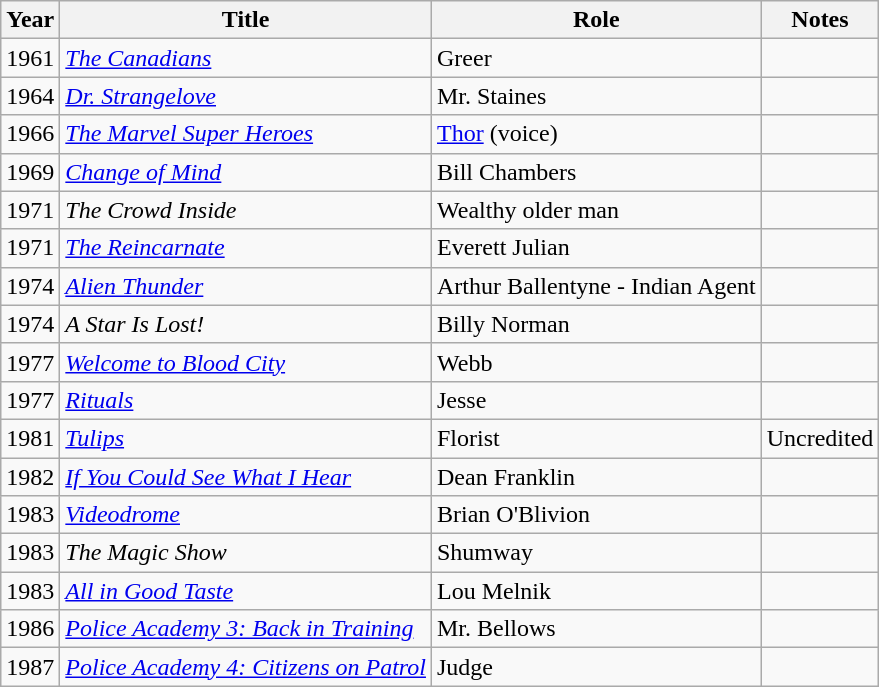<table class="wikitable sortable">
<tr>
<th>Year</th>
<th>Title</th>
<th>Role</th>
<th class="unsortable">Notes</th>
</tr>
<tr>
<td>1961</td>
<td data-sort-value="Canadians, The"><em><a href='#'>The Canadians</a></em></td>
<td>Greer</td>
<td></td>
</tr>
<tr>
<td>1964</td>
<td><em><a href='#'>Dr. Strangelove</a></em></td>
<td>Mr. Staines</td>
<td></td>
</tr>
<tr>
<td>1966</td>
<td data-sort-value="Marvel Super Heroes, The"><em><a href='#'>The Marvel Super Heroes</a></em></td>
<td><a href='#'>Thor</a> (voice)</td>
<td></td>
</tr>
<tr>
<td>1969</td>
<td><em><a href='#'>Change of Mind</a></em></td>
<td>Bill Chambers</td>
<td></td>
</tr>
<tr>
<td>1971</td>
<td data-sort-value="Crowd Inside, The"><em>The Crowd Inside</em></td>
<td>Wealthy older man</td>
<td></td>
</tr>
<tr>
<td>1971</td>
<td data-sort-value="Reincarnate, The"><em><a href='#'>The Reincarnate</a></em></td>
<td>Everett Julian</td>
<td></td>
</tr>
<tr>
<td>1974</td>
<td><em><a href='#'>Alien Thunder</a></em></td>
<td>Arthur Ballentyne - Indian Agent</td>
<td></td>
</tr>
<tr>
<td>1974</td>
<td data-sort-value="Star Is Lost!, A"><em>A Star Is Lost!</em></td>
<td>Billy Norman</td>
<td></td>
</tr>
<tr>
<td>1977</td>
<td><em><a href='#'>Welcome to Blood City</a></em></td>
<td>Webb</td>
<td></td>
</tr>
<tr>
<td>1977</td>
<td><em><a href='#'>Rituals</a></em></td>
<td>Jesse</td>
<td></td>
</tr>
<tr>
<td>1981</td>
<td><em><a href='#'>Tulips</a></em></td>
<td>Florist</td>
<td>Uncredited</td>
</tr>
<tr>
<td>1982</td>
<td><em><a href='#'>If You Could See What I Hear</a></em></td>
<td>Dean Franklin</td>
<td></td>
</tr>
<tr>
<td>1983</td>
<td><em><a href='#'>Videodrome</a></em></td>
<td>Brian O'Blivion</td>
<td></td>
</tr>
<tr>
<td>1983</td>
<td data-sort-value="Magic Show, The"><em>The Magic Show</em></td>
<td>Shumway</td>
<td></td>
</tr>
<tr>
<td>1983</td>
<td><em><a href='#'>All in Good Taste</a></em></td>
<td>Lou Melnik</td>
<td></td>
</tr>
<tr>
<td>1986</td>
<td><em><a href='#'>Police Academy 3: Back in Training</a></em></td>
<td>Mr. Bellows</td>
<td></td>
</tr>
<tr>
<td>1987</td>
<td><em><a href='#'>Police Academy 4: Citizens on Patrol</a></em></td>
<td>Judge</td>
<td></td>
</tr>
</table>
